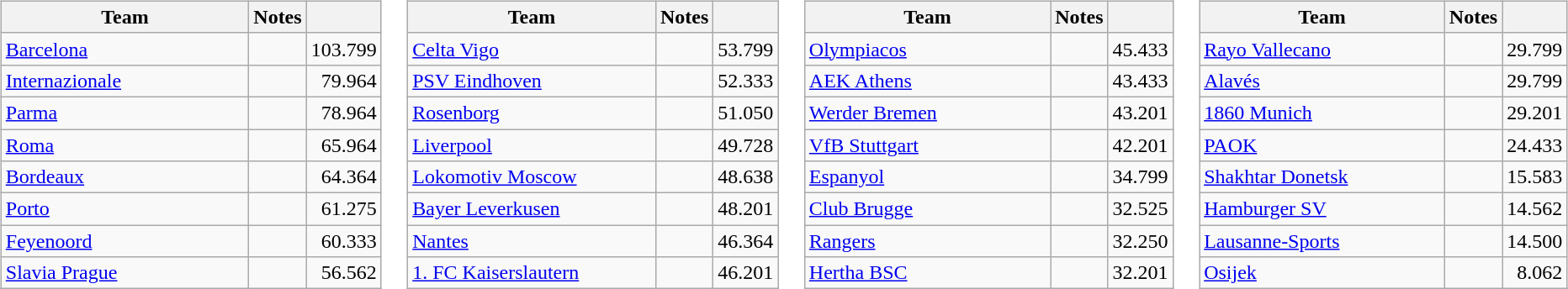<table>
<tr valign=top>
<td><br><table class="wikitable">
<tr>
<th width=200>Team</th>
<th>Notes</th>
<th></th>
</tr>
<tr>
<td> <a href='#'>Barcelona</a></td>
<td></td>
<td align=right>103.799</td>
</tr>
<tr>
<td> <a href='#'>Internazionale</a></td>
<td></td>
<td align=right>79.964</td>
</tr>
<tr>
<td> <a href='#'>Parma</a></td>
<td></td>
<td align=right>78.964</td>
</tr>
<tr>
<td> <a href='#'>Roma</a></td>
<td></td>
<td align=right>65.964</td>
</tr>
<tr>
<td> <a href='#'>Bordeaux</a></td>
<td></td>
<td align=right>64.364</td>
</tr>
<tr>
<td> <a href='#'>Porto</a></td>
<td></td>
<td align=right>61.275</td>
</tr>
<tr>
<td> <a href='#'>Feyenoord</a></td>
<td></td>
<td align=right>60.333</td>
</tr>
<tr>
<td> <a href='#'>Slavia Prague</a></td>
<td></td>
<td align=right>56.562</td>
</tr>
</table>
</td>
<td><br><table class="wikitable">
<tr>
<th width=200>Team</th>
<th>Notes</th>
<th></th>
</tr>
<tr>
<td> <a href='#'>Celta Vigo</a></td>
<td></td>
<td align=right>53.799</td>
</tr>
<tr>
<td> <a href='#'>PSV Eindhoven</a></td>
<td></td>
<td align=right>52.333</td>
</tr>
<tr>
<td> <a href='#'>Rosenborg</a></td>
<td></td>
<td align=right>51.050</td>
</tr>
<tr>
<td> <a href='#'>Liverpool</a></td>
<td></td>
<td align=right>49.728</td>
</tr>
<tr>
<td> <a href='#'>Lokomotiv Moscow</a></td>
<td></td>
<td align=right>48.638</td>
</tr>
<tr>
<td> <a href='#'>Bayer Leverkusen</a></td>
<td></td>
<td align=right>48.201</td>
</tr>
<tr>
<td> <a href='#'>Nantes</a></td>
<td></td>
<td align=right>46.364</td>
</tr>
<tr>
<td> <a href='#'>1. FC Kaiserslautern</a></td>
<td></td>
<td align=right>46.201</td>
</tr>
</table>
</td>
<td><br><table class="wikitable">
<tr>
<th width=200>Team</th>
<th>Notes</th>
<th></th>
</tr>
<tr>
<td> <a href='#'>Olympiacos</a></td>
<td></td>
<td align=right>45.433</td>
</tr>
<tr>
<td> <a href='#'>AEK Athens</a></td>
<td></td>
<td align=right>43.433</td>
</tr>
<tr>
<td> <a href='#'>Werder Bremen</a></td>
<td></td>
<td align=right>43.201</td>
</tr>
<tr>
<td> <a href='#'>VfB Stuttgart</a></td>
<td></td>
<td align=right>42.201</td>
</tr>
<tr>
<td> <a href='#'>Espanyol</a></td>
<td></td>
<td align=right>34.799</td>
</tr>
<tr>
<td> <a href='#'>Club Brugge</a></td>
<td></td>
<td align=right>32.525</td>
</tr>
<tr>
<td> <a href='#'>Rangers</a></td>
<td></td>
<td align=right>32.250</td>
</tr>
<tr>
<td> <a href='#'>Hertha BSC</a></td>
<td></td>
<td align=right>32.201</td>
</tr>
</table>
</td>
<td><br><table class="wikitable">
<tr>
<th width=200>Team</th>
<th>Notes</th>
<th></th>
</tr>
<tr>
<td> <a href='#'>Rayo Vallecano</a></td>
<td></td>
<td align=right>29.799</td>
</tr>
<tr>
<td> <a href='#'>Alavés</a></td>
<td></td>
<td align=right>29.799</td>
</tr>
<tr>
<td> <a href='#'>1860 Munich</a></td>
<td></td>
<td align=right>29.201</td>
</tr>
<tr>
<td> <a href='#'>PAOK</a></td>
<td></td>
<td align=right>24.433</td>
</tr>
<tr>
<td> <a href='#'>Shakhtar Donetsk</a></td>
<td></td>
<td align=right>15.583</td>
</tr>
<tr>
<td> <a href='#'>Hamburger SV</a></td>
<td></td>
<td align=right>14.562</td>
</tr>
<tr>
<td> <a href='#'>Lausanne-Sports</a></td>
<td></td>
<td align=right>14.500</td>
</tr>
<tr>
<td> <a href='#'>Osijek</a></td>
<td></td>
<td align=right>8.062</td>
</tr>
</table>
</td>
</tr>
</table>
